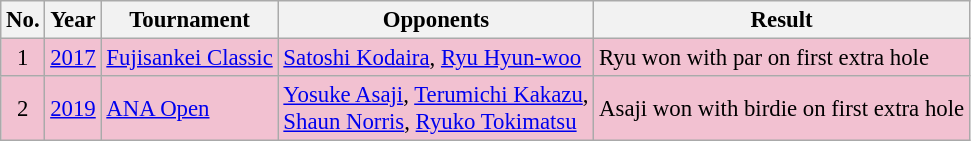<table class="wikitable" style="font-size:95%;">
<tr>
<th>No.</th>
<th>Year</th>
<th>Tournament</th>
<th>Opponents</th>
<th>Result</th>
</tr>
<tr style="background:#F2C1D1;">
<td align=center>1</td>
<td><a href='#'>2017</a></td>
<td><a href='#'>Fujisankei Classic</a></td>
<td> <a href='#'>Satoshi Kodaira</a>,  <a href='#'>Ryu Hyun-woo</a></td>
<td>Ryu won with par on first extra hole</td>
</tr>
<tr style="background:#F2C1D1;">
<td align=center>2</td>
<td><a href='#'>2019</a></td>
<td><a href='#'>ANA Open</a></td>
<td> <a href='#'>Yosuke Asaji</a>,  <a href='#'>Terumichi Kakazu</a>,<br> <a href='#'>Shaun Norris</a>,  <a href='#'>Ryuko Tokimatsu</a></td>
<td>Asaji won with birdie on first extra hole</td>
</tr>
</table>
